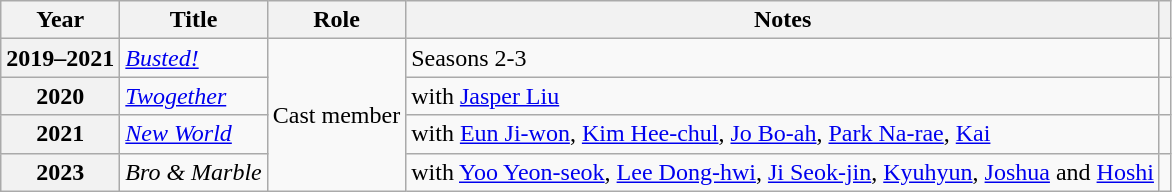<table class="wikitable sortable plainrowheaders">
<tr>
<th scope="col">Year</th>
<th scope="col">Title</th>
<th scope="col">Role</th>
<th scope="col">Notes</th>
<th scope="col" class="unsortable"></th>
</tr>
<tr>
<th scope="row">2019–2021</th>
<td><em><a href='#'>Busted!</a></em></td>
<td rowspan="4">Cast member</td>
<td>Seasons 2-3</td>
<td></td>
</tr>
<tr>
<th scope="row">2020</th>
<td><em><a href='#'>Twogether</a></em></td>
<td>with <a href='#'>Jasper Liu</a></td>
<td style="text-align:center"></td>
</tr>
<tr>
<th scope="row">2021</th>
<td><em><a href='#'>New World</a></em></td>
<td>with <a href='#'>Eun Ji-won</a>, <a href='#'>Kim Hee-chul</a>, <a href='#'>Jo Bo-ah</a>, <a href='#'>Park Na-rae</a>, <a href='#'>Kai</a></td>
<td style="text-align:center"></td>
</tr>
<tr>
<th scope="row">2023</th>
<td><em>Bro & Marble</em></td>
<td>with <a href='#'>Yoo Yeon-seok</a>, <a href='#'>Lee Dong-hwi</a>, <a href='#'>Ji Seok-jin</a>, <a href='#'>Kyuhyun</a>, <a href='#'>Joshua</a> and <a href='#'>Hoshi</a></td>
<td style="text-align:center"></td>
</tr>
</table>
